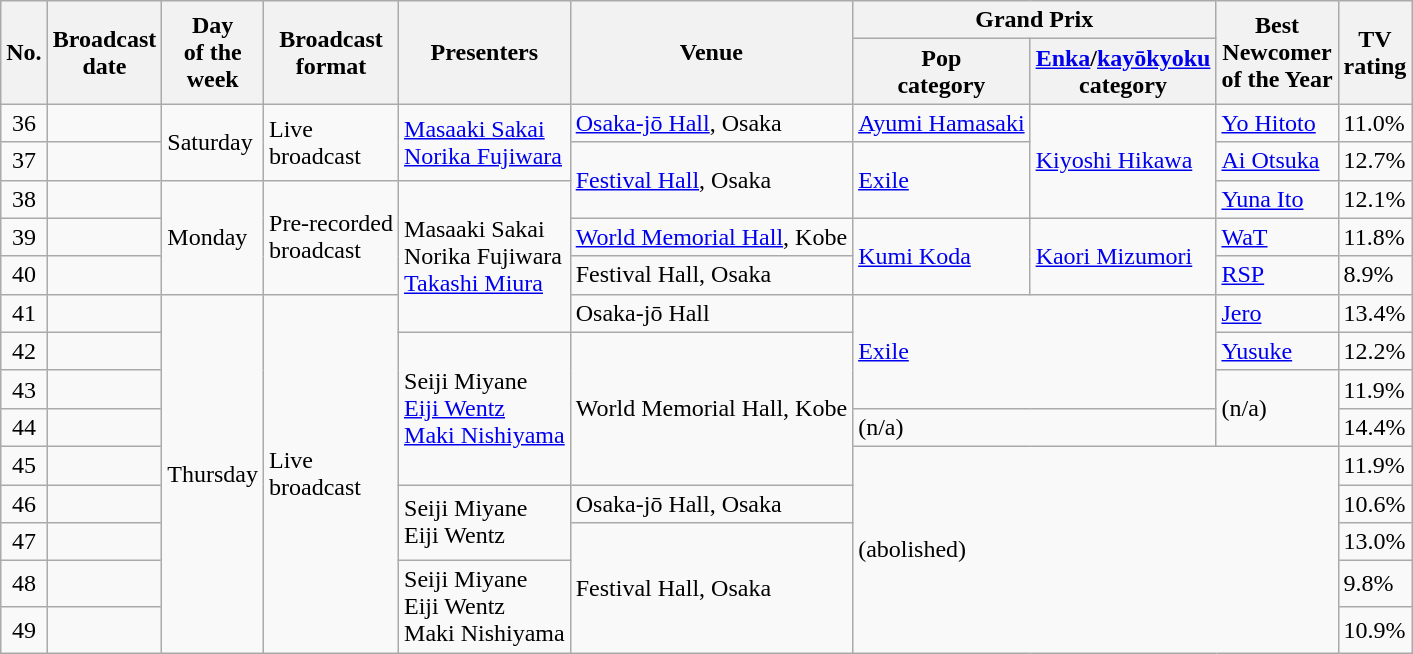<table class="wikitable">
<tr>
<th rowspan="2">No.</th>
<th rowspan="2">Broadcast<br>date</th>
<th rowspan="2">Day<br>of the<br>week</th>
<th rowspan="2">Broadcast<br>format</th>
<th rowspan="2">Presenters</th>
<th rowspan="2">Venue</th>
<th colspan="2">Grand Prix</th>
<th rowspan="2">Best<br>Newcomer<br>of the Year</th>
<th rowspan="2">TV<br>rating<br></th>
</tr>
<tr>
<th>Pop<br> category</th>
<th><a href='#'>Enka</a>/<a href='#'>kayōkyoku</a><br>category</th>
</tr>
<tr>
<td align="center">36</td>
<td></td>
<td rowspan=2>Saturday</td>
<td rowspan=2>Live<br>broadcast</td>
<td rowspan=2><a href='#'>Masaaki Sakai</a><br><a href='#'>Norika Fujiwara</a></td>
<td><a href='#'>Osaka-jō Hall</a>, Osaka</td>
<td><a href='#'>Ayumi Hamasaki</a></td>
<td rowspan="3"><a href='#'>Kiyoshi Hikawa</a></td>
<td><a href='#'>Yo Hitoto</a></td>
<td>11.0%</td>
</tr>
<tr>
<td align="center">37</td>
<td></td>
<td rowspan=2><a href='#'>Festival Hall</a>, Osaka</td>
<td rowspan="2"><a href='#'>Exile</a></td>
<td><a href='#'>Ai Otsuka</a></td>
<td>12.7%</td>
</tr>
<tr>
<td align="center">38</td>
<td></td>
<td rowspan=3>Monday</td>
<td rowspan=3>Pre-recorded<br>broadcast</td>
<td rowspan=4>Masaaki Sakai<br>Norika Fujiwara<br><a href='#'>Takashi Miura</a></td>
<td><a href='#'>Yuna Ito</a></td>
<td>12.1%</td>
</tr>
<tr>
<td align="center">39</td>
<td></td>
<td><a href='#'>World Memorial Hall</a>, Kobe</td>
<td rowspan="2"><a href='#'>Kumi Koda</a></td>
<td rowspan="2"><a href='#'>Kaori Mizumori</a></td>
<td><a href='#'>WaT</a></td>
<td>11.8%</td>
</tr>
<tr>
<td align="center">40</td>
<td></td>
<td>Festival Hall, Osaka</td>
<td><a href='#'>RSP</a></td>
<td>8.9%</td>
</tr>
<tr>
<td align="center">41</td>
<td></td>
<td rowspan=9>Thursday</td>
<td rowspan=9>Live<br>broadcast</td>
<td>Osaka-jō Hall</td>
<td colspan="2" rowspan="3"><a href='#'>Exile</a></td>
<td><a href='#'>Jero</a></td>
<td>13.4%</td>
</tr>
<tr>
<td align="center">42</td>
<td></td>
<td rowspan=4>Seiji Miyane<br><a href='#'>Eiji Wentz</a><br><a href='#'>Maki Nishiyama</a></td>
<td rowspan=4>World Memorial Hall, Kobe</td>
<td><a href='#'>Yusuke</a></td>
<td>12.2%</td>
</tr>
<tr>
<td align="center">43</td>
<td></td>
<td rowspan=2>(n/a)</td>
<td>11.9%</td>
</tr>
<tr>
<td align="center">44</td>
<td></td>
<td colspan=2>(n/a)</td>
<td>14.4%</td>
</tr>
<tr>
<td align="center">45</td>
<td></td>
<td colspan="3" rowspan="5">(abolished)</td>
<td>11.9%</td>
</tr>
<tr>
<td align="center">46</td>
<td></td>
<td rowspan=2>Seiji Miyane<br>Eiji Wentz</td>
<td>Osaka-jō Hall, Osaka</td>
<td>10.6%</td>
</tr>
<tr>
<td align="center">47</td>
<td></td>
<td rowspan=3>Festival Hall, Osaka</td>
<td>13.0%</td>
</tr>
<tr>
<td align="center">48</td>
<td></td>
<td rowspan=2>Seiji Miyane<br>Eiji Wentz<br>Maki Nishiyama</td>
<td>9.8%</td>
</tr>
<tr>
<td align="center">49</td>
<td></td>
<td>10.9%</td>
</tr>
</table>
